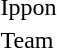<table>
<tr>
<td rowspan=2>Ippon</td>
<td rowspan=2></td>
<td rowspan=2></td>
<td></td>
</tr>
<tr>
<td></td>
</tr>
<tr>
<td rowspan=2>Team</td>
<td rowspan=2></td>
<td rowspan=2></td>
<td rowspan=2></td>
</tr>
</table>
